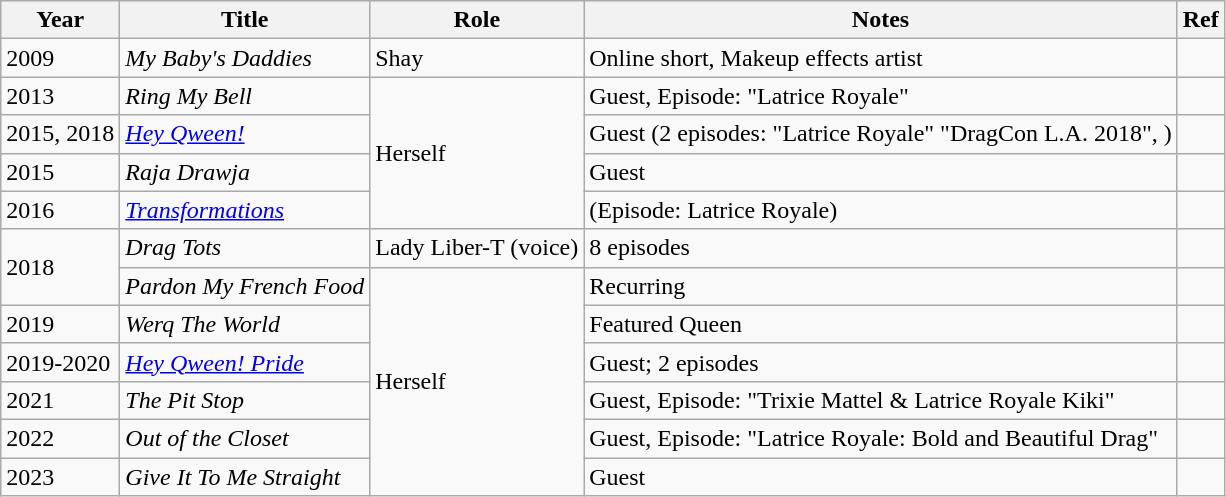<table class="wikitable plainrowheaders" style="text-align:left;">
<tr>
<th>Year</th>
<th>Title</th>
<th>Role</th>
<th>Notes</th>
<th>Ref</th>
</tr>
<tr>
<td>2009</td>
<td><em>My Baby's Daddies</em></td>
<td>Shay</td>
<td>Online short, Makeup effects artist</td>
<td></td>
</tr>
<tr>
<td>2013</td>
<td><em>Ring My Bell</em></td>
<td rowspan="4">Herself</td>
<td>Guest, Episode: "Latrice Royale"</td>
<td style="text-align: center;"></td>
</tr>
<tr>
<td>2015, 2018</td>
<td><em><a href='#'>Hey Qween!</a></em></td>
<td>Guest (2 episodes: "Latrice Royale" "DragCon L.A. 2018", )</td>
<td></td>
</tr>
<tr>
<td>2015</td>
<td><em>Raja Drawja</em></td>
<td>Guest</td>
<td style="text-align: center;"></td>
</tr>
<tr>
<td>2016</td>
<td><em><a href='#'>Transformations</a></em></td>
<td>(Episode: Latrice Royale)</td>
<td style="text-align: center;"></td>
</tr>
<tr>
<td rowspan="2">2018</td>
<td><em>Drag Tots</em></td>
<td>Lady Liber-T (voice)</td>
<td>8 episodes</td>
<td style="text-align: center;"></td>
</tr>
<tr>
<td><em>Pardon My French Food</em></td>
<td rowspan="6">Herself</td>
<td>Recurring</td>
<td style="text-align: center;"></td>
</tr>
<tr>
<td>2019</td>
<td><em>Werq The World</em></td>
<td>Featured Queen</td>
<td style="text-align: center;"></td>
</tr>
<tr>
<td>2019-2020</td>
<td><em><a href='#'>Hey Qween! Pride</a></em></td>
<td>Guest; 2 episodes</td>
<td></td>
</tr>
<tr>
<td>2021</td>
<td><em>The Pit Stop</em></td>
<td>Guest, Episode: "Trixie Mattel & Latrice Royale Kiki"</td>
<td style="text-align: center;"></td>
</tr>
<tr>
<td>2022</td>
<td><em>Out of the Closet</em></td>
<td>Guest, Episode: "Latrice Royale: Bold and Beautiful Drag"</td>
<td style="text-align: center;"></td>
</tr>
<tr>
<td>2023</td>
<td><em>Give It To Me Straight</em></td>
<td>Guest</td>
<td style="text-align: center;"></td>
</tr>
</table>
